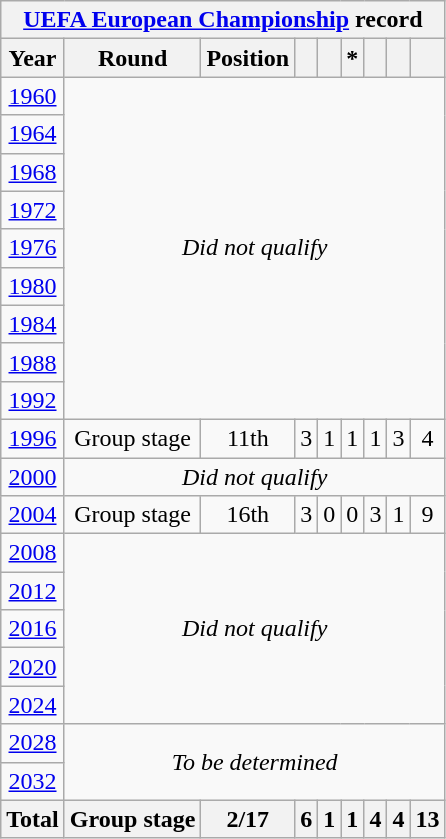<table class="wikitable" style="text-align: center;">
<tr>
<th colspan=9><a href='#'>UEFA European Championship</a> record</th>
</tr>
<tr>
<th>Year</th>
<th>Round</th>
<th>Position</th>
<th></th>
<th></th>
<th>*</th>
<th></th>
<th></th>
<th></th>
</tr>
<tr>
<td> <a href='#'>1960</a></td>
<td colspan=8 rowspan=9><em>Did not qualify</em></td>
</tr>
<tr>
<td> <a href='#'>1964</a></td>
</tr>
<tr>
<td> <a href='#'>1968</a></td>
</tr>
<tr>
<td> <a href='#'>1972</a></td>
</tr>
<tr>
<td> <a href='#'>1976</a></td>
</tr>
<tr>
<td> <a href='#'>1980</a></td>
</tr>
<tr>
<td> <a href='#'>1984</a></td>
</tr>
<tr>
<td> <a href='#'>1988</a></td>
</tr>
<tr>
<td> <a href='#'>1992</a></td>
</tr>
<tr>
<td> <a href='#'>1996</a></td>
<td>Group stage</td>
<td>11th</td>
<td>3</td>
<td>1</td>
<td>1</td>
<td>1</td>
<td>3</td>
<td>4</td>
</tr>
<tr>
<td>  <a href='#'>2000</a></td>
<td colspan=8><em>Did not qualify</em></td>
</tr>
<tr>
<td> <a href='#'>2004</a></td>
<td>Group stage</td>
<td>16th</td>
<td>3</td>
<td>0</td>
<td>0</td>
<td>3</td>
<td>1</td>
<td>9</td>
</tr>
<tr>
<td>  <a href='#'>2008</a></td>
<td colspan=8 rowspan=5><em>Did not qualify</em></td>
</tr>
<tr>
<td>  <a href='#'>2012</a></td>
</tr>
<tr>
<td> <a href='#'>2016</a></td>
</tr>
<tr>
<td> <a href='#'>2020</a></td>
</tr>
<tr>
<td> <a href='#'>2024</a></td>
</tr>
<tr>
<td>  <a href='#'>2028</a></td>
<td colspan=8 rowspan=2><em>To be determined</em></td>
</tr>
<tr>
<td>  <a href='#'>2032</a></td>
</tr>
<tr>
<th>Total</th>
<th>Group stage</th>
<th>2/17</th>
<th>6</th>
<th>1</th>
<th>1</th>
<th>4</th>
<th>4</th>
<th>13</th>
</tr>
</table>
